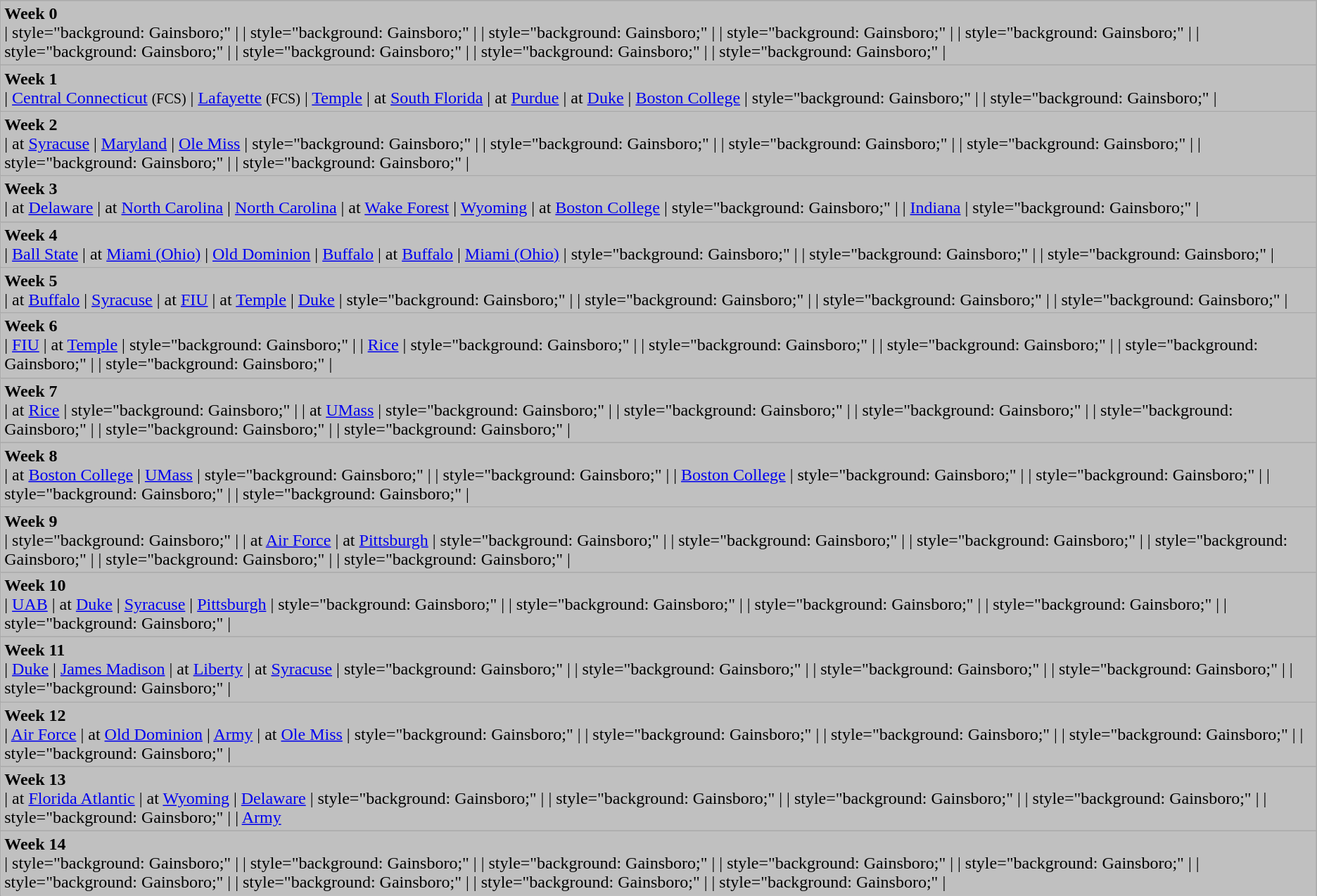<table class="wikitable">
<tr>
</tr>
<tr style="text-align:left;" >
<td style="background: Silver;"><strong>Week 0</strong><br>| style="background: Gainsboro;" | 
| style="background: Gainsboro;" | 
| style="background: Gainsboro;" | 
| style="background: Gainsboro;" | 
| style="background: Gainsboro;" | 
| style="background: Gainsboro;" | 
| style="background: Gainsboro;" | 
| style="background: Gainsboro;" | 
| style="background: Gainsboro;" |</td>
</tr>
<tr style="text-align:left;" >
<td style="background: Silver;"><strong>Week 1</strong><br>| <a href='#'>Central Connecticut</a> <small>(FCS)</small>
| <a href='#'>Lafayette</a> <small>(FCS)</small>
| <a href='#'>Temple</a>
| at <a href='#'>South Florida</a>
| at <a href='#'>Purdue</a>
| at <a href='#'>Duke</a>
| <a href='#'>Boston College</a>
| style="background: Gainsboro;" | 
| style="background: Gainsboro;" |</td>
</tr>
<tr style="text-align:left;" >
<td style="background: Silver;"><strong>Week 2</strong><br>| at <a href='#'>Syracuse</a> 
| <a href='#'>Maryland</a>
| <a href='#'>Ole Miss</a> 
| style="background: Gainsboro;" | 
| style="background: Gainsboro;" | 
| style="background: Gainsboro;" | 
| style="background: Gainsboro;" | 
| style="background: Gainsboro;" | 
| style="background: Gainsboro;" |</td>
</tr>
<tr style="text-align:left;" >
<td style="background: Silver;"><strong>Week 3</strong><br>| at <a href='#'>Delaware</a>
| at <a href='#'>North Carolina</a>
| <a href='#'>North Carolina</a>
| at <a href='#'>Wake Forest</a>
| <a href='#'>Wyoming</a>
| at <a href='#'>Boston College</a>
| style="background: Gainsboro;" | 
| <a href='#'>Indiana</a>
| style="background: Gainsboro;" |</td>
</tr>
<tr style="text-align:left;" >
<td style="background: Silver;"><strong>Week 4</strong><br>| <a href='#'>Ball State</a>
| at <a href='#'>Miami (Ohio)</a>
| <a href='#'>Old Dominion</a>
| <a href='#'>Buffalo</a>
| at <a href='#'>Buffalo</a>
| <a href='#'>Miami (Ohio)</a>
| style="background: Gainsboro;" | 
| style="background: Gainsboro;" | 
| style="background: Gainsboro;" |</td>
</tr>
<tr style="text-align:left;" >
<td style="background: Silver;"><strong>Week 5</strong><br>| at <a href='#'>Buffalo</a>
| <a href='#'>Syracuse</a>
| at <a href='#'>FIU</a>
| at <a href='#'>Temple</a>
| <a href='#'>Duke</a>
| style="background: Gainsboro;" | 
| style="background: Gainsboro;" | 
| style="background: Gainsboro;" | 
| style="background: Gainsboro;" |</td>
</tr>
<tr style="text-align:left;" >
<td style="background: Silver;"><strong>Week 6</strong><br>| <a href='#'>FIU</a>
| at <a href='#'>Temple</a>
| style="background: Gainsboro;" | 
| <a href='#'>Rice</a>
| style="background: Gainsboro;" | 
| style="background: Gainsboro;" | 
| style="background: Gainsboro;" | 
| style="background: Gainsboro;" | 
| style="background: Gainsboro;" |</td>
</tr>
<tr style="text-align:left;" >
<td style="background: Silver;"><strong>Week 7</strong><br>| at <a href='#'>Rice</a>
| style="background: Gainsboro;" | 
| at <a href='#'>UMass</a>
| style="background: Gainsboro;" | 
| style="background: Gainsboro;" | 
| style="background: Gainsboro;" | 
| style="background: Gainsboro;" | 
| style="background: Gainsboro;" | 
| style="background: Gainsboro;" |</td>
</tr>
<tr style="text-align:left;" >
<td style="background: Silver;"><strong>Week 8</strong><br>| at <a href='#'>Boston College</a>
| <a href='#'>UMass</a>
| style="background: Gainsboro;" | 
| style="background: Gainsboro;" | 
| <a href='#'>Boston College</a> 
| style="background: Gainsboro;" | 
| style="background: Gainsboro;" | 
| style="background: Gainsboro;" | 
| style="background: Gainsboro;" |</td>
</tr>
<tr style="text-align:left;" >
<td style="background: Silver;"><strong>Week 9</strong><br>| style="background: Gainsboro;" | 
| at <a href='#'>Air Force</a>
| at <a href='#'>Pittsburgh</a>
| style="background: Gainsboro;" | 
| style="background: Gainsboro;" | 
| style="background: Gainsboro;" | 
| style="background: Gainsboro;" | 
| style="background: Gainsboro;" | 
| style="background: Gainsboro;" |</td>
</tr>
<tr style="text-align:left;" >
<td style="background: Silver;"><strong>Week 10</strong><br>| <a href='#'>UAB</a>
| at <a href='#'>Duke</a>
| <a href='#'>Syracuse</a>
| <a href='#'>Pittsburgh</a>
| style="background: Gainsboro;" | 
| style="background: Gainsboro;" | 
| style="background: Gainsboro;" | 
| style="background: Gainsboro;" | 
| style="background: Gainsboro;" |</td>
</tr>
<tr style="text-align:left;" >
<td style="background: Silver;"><strong>Week 11</strong><br>| <a href='#'>Duke</a>
| <a href='#'>James Madison</a>
| at <a href='#'>Liberty</a>
| at <a href='#'>Syracuse</a>
| style="background: Gainsboro;" | 
| style="background: Gainsboro;" | 
| style="background: Gainsboro;" | 
| style="background: Gainsboro;" | 
| style="background: Gainsboro;" |</td>
</tr>
<tr style="text-align:left;" >
<td style="background: Silver;"><strong>Week 12</strong><br>| <a href='#'>Air Force</a>
| at <a href='#'>Old Dominion</a>
| <a href='#'>Army</a>
| at <a href='#'>Ole Miss</a> 
| style="background: Gainsboro;" | 
| style="background: Gainsboro;" | 
| style="background: Gainsboro;" | 
| style="background: Gainsboro;" | 
| style="background: Gainsboro;" |</td>
</tr>
<tr style="text-align:left;" >
<td style="background: Silver;"><strong>Week 13</strong><br>| at <a href='#'>Florida Atlantic</a>
| at <a href='#'>Wyoming</a>
| <a href='#'>Delaware</a>
| style="background: Gainsboro;" | 
| style="background: Gainsboro;" | 
| style="background: Gainsboro;" | 
| style="background: Gainsboro;" | 
| style="background: Gainsboro;" | 
| <a href='#'>Army</a></td>
</tr>
<tr style="text-align:left;" >
<td style="background: Silver;"><strong>Week 14</strong><br>| style="background: Gainsboro;" | 
| style="background: Gainsboro;" | 
| style="background: Gainsboro;" | 
| style="background: Gainsboro;" | 
| style="background: Gainsboro;" | 
| style="background: Gainsboro;" | 
| style="background: Gainsboro;" | 
| style="background: Gainsboro;" | 
| style="background: Gainsboro;" |</td>
</tr>
</table>
